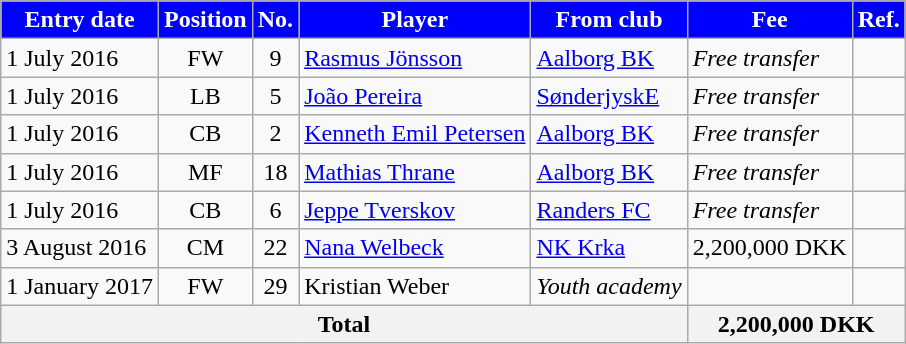<table class="wikitable sortable">
<tr>
<th style="background:#0000ff; color:white;"><strong>Entry date</strong></th>
<th style="background:#0000ff; color:white;"><strong>Position</strong></th>
<th style="background:#0000ff; color:white;"><strong>No.</strong></th>
<th style="background:#0000ff; color:white;"><strong>Player</strong></th>
<th style="background:#0000ff; color:white;"><strong>From club</strong></th>
<th style="background:#0000ff; color:white;"><strong>Fee</strong></th>
<th style="background:#0000ff; color:white;"><strong>Ref.</strong></th>
</tr>
<tr>
<td>1 July 2016</td>
<td style="text-align:center;">FW</td>
<td style="text-align:center;">9</td>
<td style="text-align:left;"> <a href='#'>Rasmus Jönsson</a></td>
<td style="text-align:left;"> <a href='#'>Aalborg BK</a></td>
<td><em>Free transfer</em></td>
<td></td>
</tr>
<tr>
<td>1 July 2016</td>
<td style="text-align:center;">LB</td>
<td style="text-align:center;">5</td>
<td style="text-align:left;"> <a href='#'>João Pereira</a></td>
<td style="text-align:left;"> <a href='#'>SønderjyskE</a></td>
<td><em>Free transfer</em></td>
<td></td>
</tr>
<tr>
<td>1 July 2016</td>
<td style="text-align:center;">CB</td>
<td style="text-align:center;">2</td>
<td style="text-align:left;"> <a href='#'>Kenneth Emil Petersen</a></td>
<td style="text-align:left;"> <a href='#'>Aalborg BK</a></td>
<td><em>Free transfer</em></td>
<td></td>
</tr>
<tr>
<td>1 July 2016</td>
<td style="text-align:center;">MF</td>
<td style="text-align:center;">18</td>
<td style="text-align:left;"> <a href='#'>Mathias Thrane</a></td>
<td style="text-align:left;"> <a href='#'>Aalborg BK</a></td>
<td><em>Free transfer</em></td>
<td></td>
</tr>
<tr>
<td>1 July 2016</td>
<td style="text-align:center;">CB</td>
<td style="text-align:center;">6</td>
<td style="text-align:left;"> <a href='#'>Jeppe Tverskov</a></td>
<td style="text-align:left;"> <a href='#'>Randers FC</a></td>
<td><em>Free transfer</em></td>
<td></td>
</tr>
<tr>
<td>3 August 2016</td>
<td style="text-align:center;">CM</td>
<td style="text-align:center;">22</td>
<td style="text-align:left;"> <a href='#'>Nana Welbeck</a></td>
<td style="text-align:left;"> <a href='#'>NK Krka</a></td>
<td>2,200,000 DKK</td>
<td></td>
</tr>
<tr>
<td>1 January 2017</td>
<td style="text-align:center;">FW</td>
<td style="text-align:center;">29</td>
<td style="text-align:left;"> Kristian Weber</td>
<td style="text-align:left;"><em>Youth academy</em></td>
<td></td>
<td></td>
</tr>
<tr>
<th colspan="5">Total</th>
<th colspan="2">2,200,000 DKK</th>
</tr>
</table>
